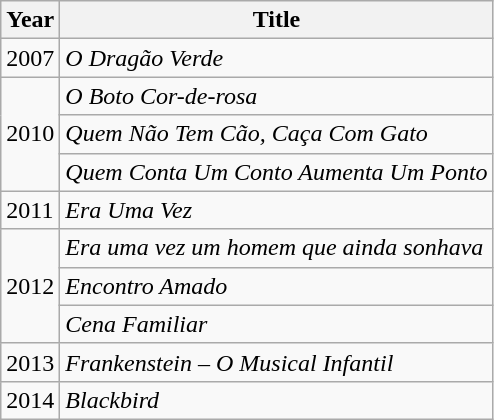<table class="wikitable">
<tr>
<th>Year</th>
<th>Title</th>
</tr>
<tr>
<td>2007</td>
<td><em>O Dragão Verde</em></td>
</tr>
<tr>
<td rowspan="3">2010</td>
<td><em>O Boto Cor-de-rosa</em></td>
</tr>
<tr>
<td><em>Quem Não Tem Cão, Caça Com Gato</em></td>
</tr>
<tr>
<td><em>Quem Conta Um Conto Aumenta Um Ponto</em></td>
</tr>
<tr>
<td>2011</td>
<td><em>Era Uma Vez</em></td>
</tr>
<tr>
<td rowspan="3">2012</td>
<td><em>Era uma vez um homem que ainda sonhava</em></td>
</tr>
<tr>
<td><em>Encontro Amado</em></td>
</tr>
<tr>
<td><em>Cena Familiar</em></td>
</tr>
<tr>
<td>2013</td>
<td><em>Frankenstein – O Musical Infantil</em></td>
</tr>
<tr>
<td>2014</td>
<td><em>Blackbird</em></td>
</tr>
</table>
